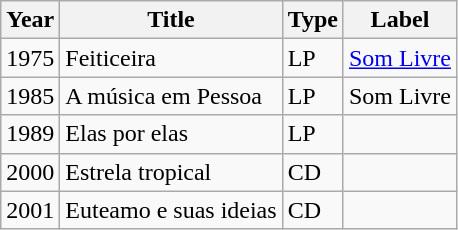<table class="wikitable">
<tr>
<th>Year</th>
<th>Title</th>
<th>Type</th>
<th>Label</th>
</tr>
<tr>
<td>1975</td>
<td>Feiticeira</td>
<td>LP</td>
<td><a href='#'>Som Livre</a></td>
</tr>
<tr>
<td>1985</td>
<td>A música em Pessoa</td>
<td>LP</td>
<td>Som Livre</td>
</tr>
<tr>
<td>1989</td>
<td>Elas por elas</td>
<td>LP</td>
<td></td>
</tr>
<tr>
<td>2000</td>
<td>Estrela tropical</td>
<td>CD</td>
<td></td>
</tr>
<tr>
<td>2001</td>
<td>Euteamo e suas ideias</td>
<td>CD</td>
<td></td>
</tr>
</table>
